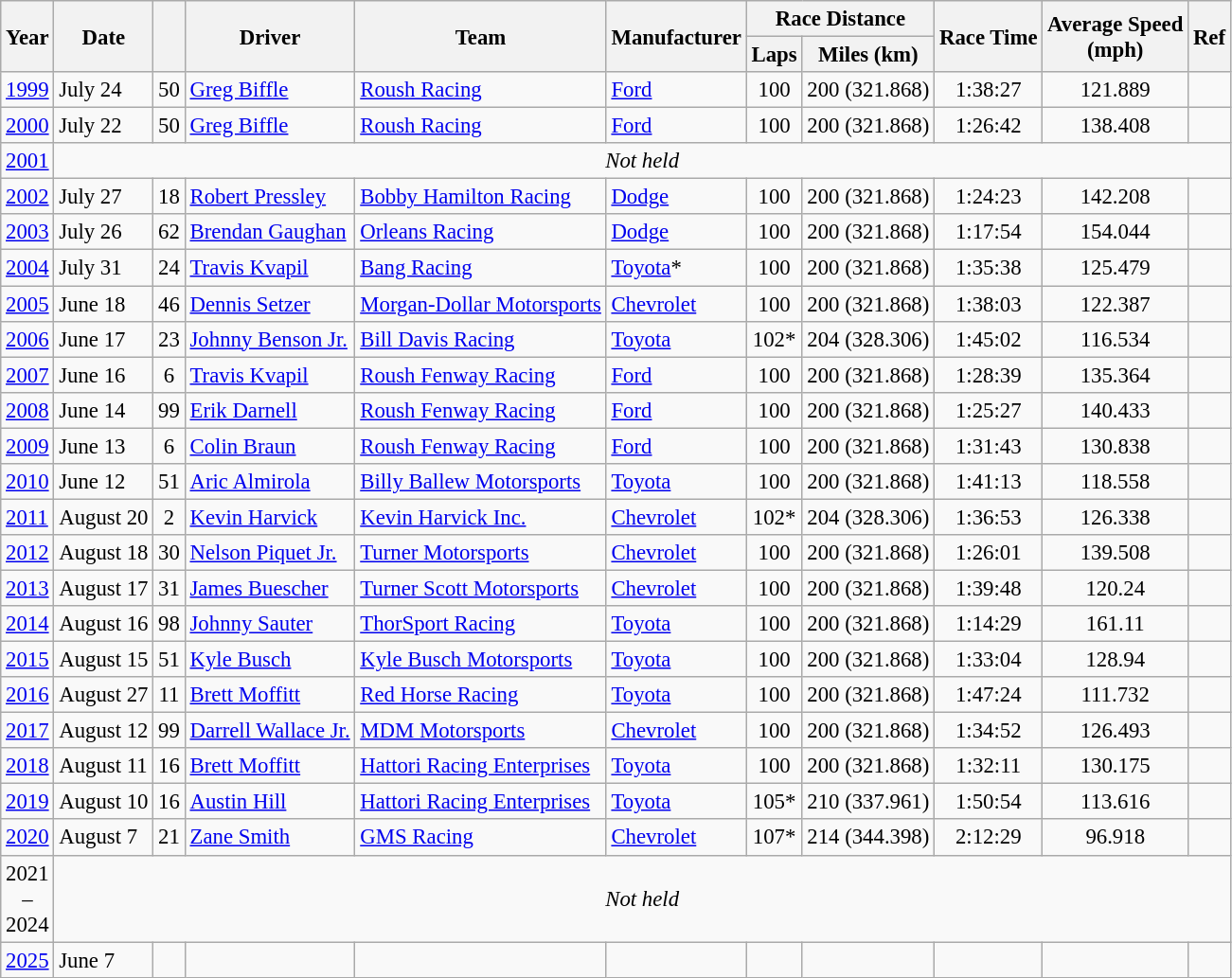<table class="wikitable" style="font-size: 95%;">
<tr>
<th rowspan="2">Year</th>
<th rowspan="2">Date</th>
<th rowspan="2"></th>
<th rowspan="2">Driver</th>
<th rowspan="2">Team</th>
<th rowspan="2">Manufacturer</th>
<th colspan="2">Race Distance</th>
<th rowspan="2">Race Time</th>
<th rowspan="2">Average Speed<br>(mph)</th>
<th rowspan="2">Ref</th>
</tr>
<tr>
<th>Laps</th>
<th>Miles (km)</th>
</tr>
<tr>
<td><a href='#'>1999</a></td>
<td>July 24</td>
<td align="center">50</td>
<td><a href='#'>Greg Biffle</a></td>
<td><a href='#'>Roush Racing</a></td>
<td><a href='#'>Ford</a></td>
<td align="center">100</td>
<td align="center">200 (321.868)</td>
<td align="center">1:38:27</td>
<td align="center">121.889</td>
<td align="center"></td>
</tr>
<tr>
<td><a href='#'>2000</a></td>
<td>July 22</td>
<td align="center">50</td>
<td><a href='#'>Greg Biffle</a></td>
<td><a href='#'>Roush Racing</a></td>
<td><a href='#'>Ford</a></td>
<td align="center">100</td>
<td align="center">200 (321.868)</td>
<td align="center">1:26:42</td>
<td align="center">138.408</td>
<td align="center"></td>
</tr>
<tr>
<td><a href='#'>2001</a></td>
<td colspan=10 style="text-align:center;"><em>Not held</em></td>
</tr>
<tr>
<td><a href='#'>2002</a></td>
<td>July 27</td>
<td align="center">18</td>
<td><a href='#'>Robert Pressley</a></td>
<td><a href='#'>Bobby Hamilton Racing</a></td>
<td><a href='#'>Dodge</a></td>
<td align="center">100</td>
<td align="center">200 (321.868)</td>
<td align="center">1:24:23</td>
<td align="center">142.208</td>
<td align="center"></td>
</tr>
<tr>
<td><a href='#'>2003</a></td>
<td>July 26</td>
<td align="center">62</td>
<td><a href='#'>Brendan Gaughan</a></td>
<td><a href='#'>Orleans Racing</a></td>
<td><a href='#'>Dodge</a></td>
<td align="center">100</td>
<td align="center">200 (321.868)</td>
<td align="center">1:17:54</td>
<td align="center">154.044</td>
<td align="center"></td>
</tr>
<tr>
<td><a href='#'>2004</a></td>
<td>July 31</td>
<td align="center">24</td>
<td><a href='#'>Travis Kvapil</a></td>
<td><a href='#'>Bang Racing</a></td>
<td><a href='#'>Toyota</a>*</td>
<td align="center">100</td>
<td align="center">200 (321.868)</td>
<td align="center">1:35:38</td>
<td align="center">125.479</td>
<td align="center"></td>
</tr>
<tr>
<td><a href='#'>2005</a></td>
<td>June 18</td>
<td align="center">46</td>
<td><a href='#'>Dennis Setzer</a></td>
<td><a href='#'>Morgan-Dollar Motorsports</a></td>
<td><a href='#'>Chevrolet</a></td>
<td align="center">100</td>
<td align="center">200 (321.868)</td>
<td align="center">1:38:03</td>
<td align="center">122.387</td>
<td align="center"></td>
</tr>
<tr>
<td><a href='#'>2006</a></td>
<td>June 17</td>
<td align="center">23</td>
<td><a href='#'>Johnny Benson Jr.</a></td>
<td><a href='#'>Bill Davis Racing</a></td>
<td><a href='#'>Toyota</a></td>
<td align="center">102*</td>
<td align="center">204 (328.306)</td>
<td align="center">1:45:02</td>
<td align="center">116.534</td>
<td align="center"></td>
</tr>
<tr>
<td><a href='#'>2007</a></td>
<td>June 16</td>
<td align="center">6</td>
<td><a href='#'>Travis Kvapil</a></td>
<td><a href='#'>Roush Fenway Racing</a></td>
<td><a href='#'>Ford</a></td>
<td align="center">100</td>
<td align="center">200 (321.868)</td>
<td align="center">1:28:39</td>
<td align="center">135.364</td>
<td align="center"></td>
</tr>
<tr>
<td><a href='#'>2008</a></td>
<td>June 14</td>
<td align="center">99</td>
<td><a href='#'>Erik Darnell</a></td>
<td><a href='#'>Roush Fenway Racing</a></td>
<td><a href='#'>Ford</a></td>
<td align="center">100</td>
<td align="center">200 (321.868)</td>
<td align="center">1:25:27</td>
<td align="center">140.433</td>
<td align="center"></td>
</tr>
<tr>
<td><a href='#'>2009</a></td>
<td>June 13</td>
<td align="center">6</td>
<td><a href='#'>Colin Braun</a></td>
<td><a href='#'>Roush Fenway Racing</a></td>
<td><a href='#'>Ford</a></td>
<td align="center">100</td>
<td align="center">200 (321.868)</td>
<td align="center">1:31:43</td>
<td align="center">130.838</td>
<td align="center"></td>
</tr>
<tr>
<td><a href='#'>2010</a></td>
<td>June 12</td>
<td align="center">51</td>
<td><a href='#'>Aric Almirola</a></td>
<td><a href='#'>Billy Ballew Motorsports</a></td>
<td><a href='#'>Toyota</a></td>
<td align="center">100</td>
<td align="center">200 (321.868)</td>
<td align="center">1:41:13</td>
<td align="center">118.558</td>
<td align="center"></td>
</tr>
<tr>
<td><a href='#'>2011</a></td>
<td>August 20</td>
<td align="center">2</td>
<td><a href='#'>Kevin Harvick</a></td>
<td><a href='#'>Kevin Harvick Inc.</a></td>
<td><a href='#'>Chevrolet</a></td>
<td align="center">102*</td>
<td align="center">204 (328.306)</td>
<td align="center">1:36:53</td>
<td align="center">126.338</td>
<td align="center"></td>
</tr>
<tr>
<td><a href='#'>2012</a></td>
<td>August 18</td>
<td align="center">30</td>
<td><a href='#'>Nelson Piquet Jr.</a></td>
<td><a href='#'>Turner Motorsports</a></td>
<td><a href='#'>Chevrolet</a></td>
<td align="center">100</td>
<td align="center">200 (321.868)</td>
<td align="center">1:26:01</td>
<td align="center">139.508</td>
<td align="center"></td>
</tr>
<tr>
<td><a href='#'>2013</a></td>
<td>August 17</td>
<td align="center">31</td>
<td><a href='#'>James Buescher</a></td>
<td><a href='#'>Turner Scott Motorsports</a></td>
<td><a href='#'>Chevrolet</a></td>
<td align="center">100</td>
<td align="center">200 (321.868)</td>
<td align="center">1:39:48</td>
<td align="center">120.24</td>
<td align="center"></td>
</tr>
<tr>
<td><a href='#'>2014</a></td>
<td>August 16</td>
<td align="center">98</td>
<td><a href='#'>Johnny Sauter</a></td>
<td><a href='#'>ThorSport Racing</a></td>
<td><a href='#'>Toyota</a></td>
<td align="center">100</td>
<td align="center">200 (321.868)</td>
<td align="center">1:14:29</td>
<td align="center">161.11</td>
<td align="center"></td>
</tr>
<tr>
<td><a href='#'>2015</a></td>
<td>August 15</td>
<td align="center">51</td>
<td><a href='#'>Kyle Busch</a></td>
<td><a href='#'>Kyle Busch Motorsports</a></td>
<td><a href='#'>Toyota</a></td>
<td align="center">100</td>
<td align="center">200 (321.868)</td>
<td align="center">1:33:04</td>
<td align="center">128.94</td>
<td align="center"></td>
</tr>
<tr>
<td><a href='#'>2016</a></td>
<td>August 27</td>
<td align="center">11</td>
<td><a href='#'>Brett Moffitt</a></td>
<td><a href='#'>Red Horse Racing</a></td>
<td><a href='#'>Toyota</a></td>
<td style="text-align:center;">100</td>
<td style="text-align:center;">200 (321.868)</td>
<td style="text-align:center;">1:47:24</td>
<td style="text-align:center;">111.732</td>
<td align="center"></td>
</tr>
<tr>
<td><a href='#'>2017</a></td>
<td>August 12</td>
<td align="center">99</td>
<td><a href='#'>Darrell Wallace Jr.</a></td>
<td><a href='#'>MDM Motorsports</a></td>
<td><a href='#'>Chevrolet</a></td>
<td style="text-align:center;">100</td>
<td style="text-align:center;">200 (321.868)</td>
<td style="text-align:center;">1:34:52</td>
<td style="text-align:center;">126.493</td>
<td align="center"></td>
</tr>
<tr>
<td><a href='#'>2018</a></td>
<td>August 11</td>
<td align="center">16</td>
<td><a href='#'>Brett Moffitt</a></td>
<td><a href='#'>Hattori Racing Enterprises</a></td>
<td><a href='#'>Toyota</a></td>
<td style="text-align:center;">100</td>
<td style="text-align:center;">200 (321.868)</td>
<td style="text-align:center;">1:32:11</td>
<td style="text-align:center;">130.175</td>
<td align="center"></td>
</tr>
<tr>
<td><a href='#'>2019</a></td>
<td>August 10</td>
<td align="center">16</td>
<td><a href='#'>Austin Hill</a></td>
<td><a href='#'>Hattori Racing Enterprises</a></td>
<td><a href='#'>Toyota</a></td>
<td style="text-align:center;">105*</td>
<td style="text-align:center;">210 (337.961)</td>
<td style="text-align:center;">1:50:54</td>
<td style="text-align:center;">113.616</td>
<td align="center"></td>
</tr>
<tr>
<td><a href='#'>2020</a></td>
<td>August 7</td>
<td align="center">21</td>
<td><a href='#'>Zane Smith</a></td>
<td><a href='#'>GMS Racing</a></td>
<td><a href='#'>Chevrolet</a></td>
<td style="text-align:center;">107*</td>
<td style="text-align:center;">214 (344.398)</td>
<td style="text-align:center;">2:12:29</td>
<td style="text-align:center;">96.918</td>
<td align="center"></td>
</tr>
<tr>
<td align=center>2021<br>–<br>2024</td>
<td colspan=12 align=center><em>Not held</em></td>
</tr>
<tr>
<td><a href='#'>2025</a></td>
<td>June 7</td>
<td align="center"></td>
<td></td>
<td></td>
<td></td>
<td align="center"></td>
<td align="center"></td>
<td align="center"></td>
<td align="center"></td>
<td align="center"></td>
</tr>
</table>
